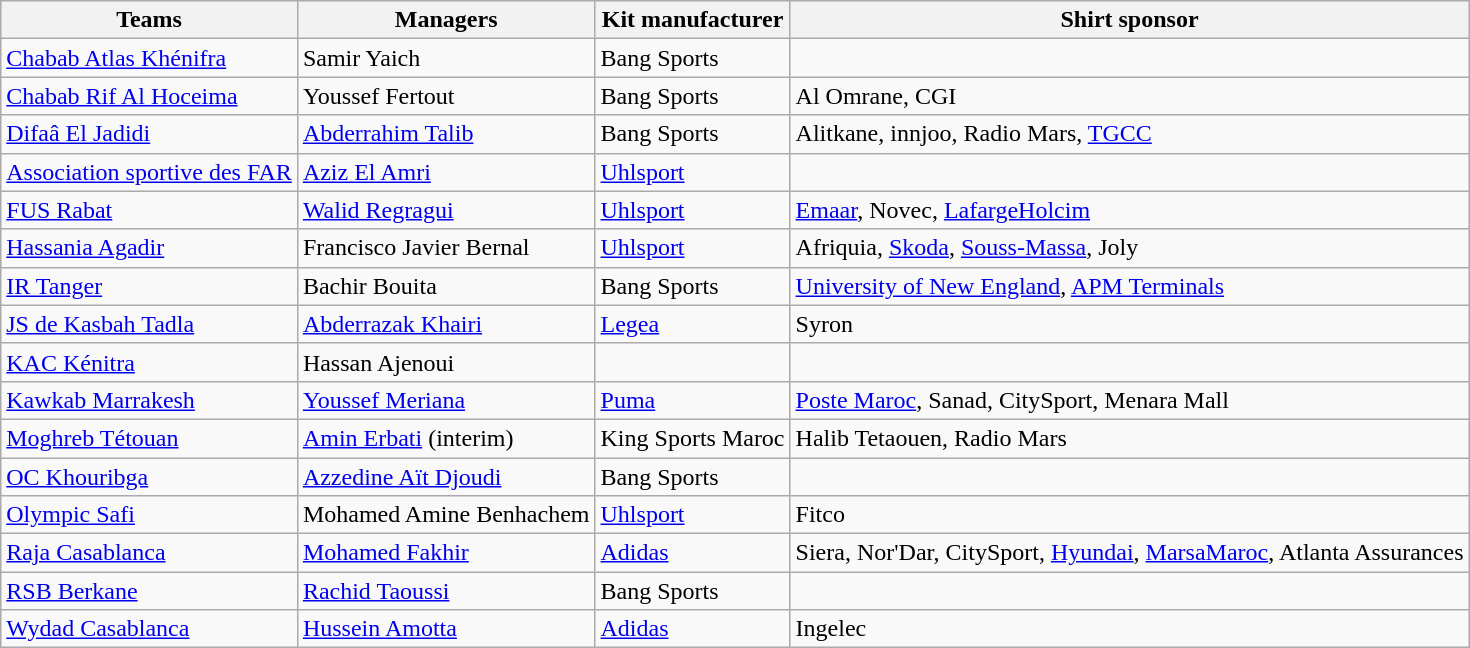<table class="wikitable">
<tr>
<th>Teams</th>
<th>Managers</th>
<th>Kit manufacturer</th>
<th>Shirt sponsor</th>
</tr>
<tr>
<td><a href='#'>Chabab Atlas Khénifra</a></td>
<td> Samir Yaich</td>
<td>Bang Sports</td>
<td></td>
</tr>
<tr>
<td><a href='#'>Chabab Rif Al Hoceima</a></td>
<td> Youssef Fertout</td>
<td>Bang Sports</td>
<td>Al Omrane, CGI</td>
</tr>
<tr>
<td><a href='#'>Difaâ El Jadidi</a></td>
<td> <a href='#'>Abderrahim Talib</a></td>
<td>Bang Sports</td>
<td>Alitkane, innjoo, Radio Mars, <a href='#'>TGCC</a></td>
</tr>
<tr>
<td><a href='#'>Association sportive des FAR</a></td>
<td> <a href='#'>Aziz El Amri</a></td>
<td><a href='#'>Uhlsport</a></td>
<td></td>
</tr>
<tr>
<td><a href='#'>FUS Rabat</a></td>
<td> <a href='#'>Walid Regragui</a></td>
<td><a href='#'>Uhlsport</a></td>
<td><a href='#'>Emaar</a>, Novec, <a href='#'>LafargeHolcim</a></td>
</tr>
<tr>
<td><a href='#'>Hassania Agadir</a></td>
<td> Francisco Javier Bernal</td>
<td><a href='#'>Uhlsport</a></td>
<td>Afriquia, <a href='#'>Skoda</a>, <a href='#'>Souss-Massa</a>, Joly</td>
</tr>
<tr>
<td><a href='#'>IR Tanger</a></td>
<td> Bachir Bouita</td>
<td>Bang Sports</td>
<td><a href='#'>University of New England</a>, <a href='#'>APM Terminals</a></td>
</tr>
<tr>
<td><a href='#'>JS de Kasbah Tadla</a></td>
<td> <a href='#'>Abderrazak Khairi</a></td>
<td><a href='#'>Legea</a></td>
<td>Syron</td>
</tr>
<tr>
<td><a href='#'>KAC Kénitra</a></td>
<td> Hassan Ajenoui</td>
<td></td>
<td></td>
</tr>
<tr>
<td><a href='#'>Kawkab Marrakesh</a></td>
<td> <a href='#'>Youssef Meriana</a></td>
<td><a href='#'>Puma</a></td>
<td><a href='#'>Poste Maroc</a>, Sanad, CitySport, Menara Mall</td>
</tr>
<tr>
<td><a href='#'>Moghreb Tétouan</a></td>
<td> <a href='#'>Amin Erbati</a> (interim)</td>
<td>King Sports Maroc</td>
<td>Halib Tetaouen, Radio Mars</td>
</tr>
<tr>
<td><a href='#'>OC Khouribga</a></td>
<td> <a href='#'>Azzedine Aït Djoudi</a></td>
<td>Bang Sports</td>
<td></td>
</tr>
<tr>
<td><a href='#'>Olympic Safi</a></td>
<td> Mohamed Amine Benhachem</td>
<td><a href='#'>Uhlsport</a></td>
<td>Fitco</td>
</tr>
<tr>
<td><a href='#'>Raja Casablanca</a></td>
<td> <a href='#'>Mohamed Fakhir</a></td>
<td><a href='#'>Adidas</a></td>
<td>Siera, Nor'Dar, CitySport, <a href='#'>Hyundai</a>, <a href='#'>MarsaMaroc</a>, Atlanta Assurances</td>
</tr>
<tr>
<td><a href='#'>RSB Berkane</a></td>
<td> <a href='#'>Rachid Taoussi</a></td>
<td>Bang Sports</td>
<td></td>
</tr>
<tr>
<td><a href='#'>Wydad Casablanca</a></td>
<td> <a href='#'>Hussein Amotta</a></td>
<td><a href='#'>Adidas</a></td>
<td>Ingelec</td>
</tr>
</table>
